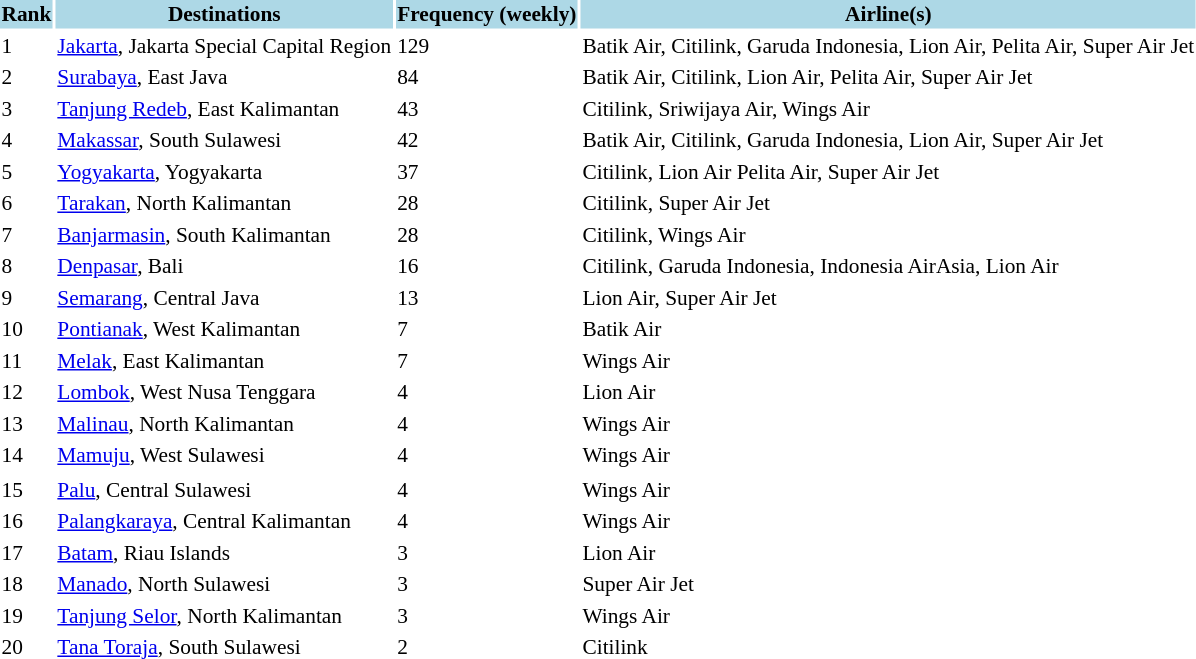<table class="sortable" style="font-size:89%; align=center;">
<tr style="background:lightblue;">
<th>Rank</th>
<th>Destinations</th>
<th>Frequency (weekly)</th>
<th>Airline(s)</th>
</tr>
<tr>
<td>1</td>
<td> <a href='#'>Jakarta</a>, Jakarta Special Capital Region</td>
<td>129</td>
<td>Batik Air, Citilink, Garuda Indonesia, Lion Air, Pelita Air, Super Air Jet</td>
</tr>
<tr>
<td>2</td>
<td> <a href='#'>Surabaya</a>, East Java</td>
<td>84</td>
<td>Batik Air, Citilink, Lion Air, Pelita Air, Super Air Jet</td>
</tr>
<tr>
<td>3</td>
<td> <a href='#'>Tanjung Redeb</a>, East Kalimantan</td>
<td>43</td>
<td>Citilink, Sriwijaya Air, Wings Air</td>
</tr>
<tr>
<td>4</td>
<td> <a href='#'>Makassar</a>, South Sulawesi</td>
<td>42</td>
<td>Batik Air, Citilink, Garuda Indonesia, Lion Air, Super Air Jet</td>
</tr>
<tr>
<td>5</td>
<td> <a href='#'>Yogyakarta</a>, Yogyakarta</td>
<td>37</td>
<td>Citilink, Lion Air Pelita Air, Super Air Jet</td>
</tr>
<tr>
<td>6</td>
<td> <a href='#'>Tarakan</a>, North Kalimantan</td>
<td>28</td>
<td>Citilink, Super Air Jet</td>
</tr>
<tr>
<td>7</td>
<td> <a href='#'>Banjarmasin</a>, South Kalimantan</td>
<td>28</td>
<td>Citilink, Wings Air</td>
</tr>
<tr>
<td>8</td>
<td> <a href='#'>Denpasar</a>, Bali</td>
<td>16</td>
<td>Citilink, Garuda Indonesia, Indonesia AirAsia, Lion Air</td>
</tr>
<tr>
<td>9</td>
<td> <a href='#'>Semarang</a>, Central Java</td>
<td>13</td>
<td>Lion Air, Super Air Jet</td>
</tr>
<tr>
<td>10</td>
<td> <a href='#'>Pontianak</a>, West Kalimantan</td>
<td>7</td>
<td>Batik Air</td>
</tr>
<tr>
<td>11</td>
<td> <a href='#'>Melak</a>, East Kalimantan</td>
<td>7</td>
<td>Wings Air</td>
</tr>
<tr>
<td>12</td>
<td> <a href='#'>Lombok</a>, West Nusa Tenggara</td>
<td>4</td>
<td>Lion Air</td>
</tr>
<tr>
<td>13</td>
<td> <a href='#'>Malinau</a>, North Kalimantan</td>
<td>4</td>
<td>Wings Air</td>
</tr>
<tr>
<td>14</td>
<td> <a href='#'>Mamuju</a>, West Sulawesi</td>
<td>4</td>
<td>Wings Air</td>
</tr>
<tr>
</tr>
<tr>
<td>15</td>
<td> <a href='#'>Palu</a>, Central Sulawesi</td>
<td>4</td>
<td>Wings Air</td>
</tr>
<tr>
<td>16</td>
<td> <a href='#'>Palangkaraya</a>, Central Kalimantan</td>
<td>4</td>
<td>Wings Air</td>
</tr>
<tr>
<td>17</td>
<td> <a href='#'>Batam</a>, Riau Islands</td>
<td>3</td>
<td>Lion Air</td>
</tr>
<tr>
<td>18</td>
<td> <a href='#'>Manado</a>, North Sulawesi</td>
<td>3</td>
<td>Super Air Jet</td>
</tr>
<tr>
<td>19</td>
<td> <a href='#'>Tanjung Selor</a>, North Kalimantan</td>
<td>3</td>
<td>Wings Air</td>
</tr>
<tr>
<td>20</td>
<td> <a href='#'>Tana Toraja</a>, South Sulawesi</td>
<td>2</td>
<td>Citilink</td>
</tr>
<tr>
</tr>
</table>
